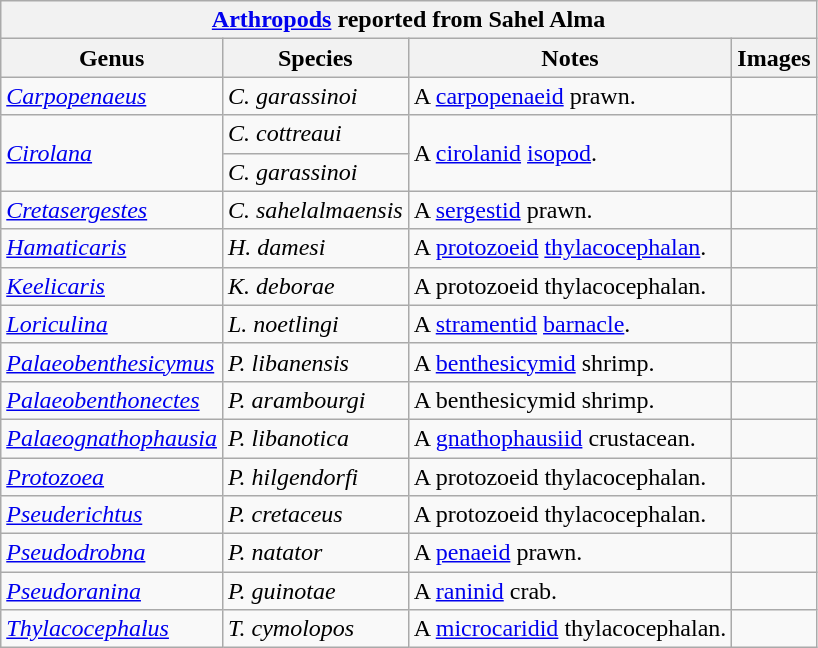<table class="wikitable" align="center">
<tr>
<th colspan="4" align="center"><strong><a href='#'>Arthropods</a> reported from Sahel Alma</strong></th>
</tr>
<tr>
<th>Genus</th>
<th>Species</th>
<th>Notes</th>
<th>Images</th>
</tr>
<tr>
<td><em><a href='#'>Carpopenaeus</a></em></td>
<td><em>C. garassinoi</em></td>
<td>A <a href='#'>carpopenaeid</a> prawn.</td>
<td></td>
</tr>
<tr>
<td rowspan="2"><em><a href='#'>Cirolana</a></em></td>
<td><em>C. cottreaui</em></td>
<td rowspan="2">A <a href='#'>cirolanid</a> <a href='#'>isopod</a>.</td>
<td rowspan="2"></td>
</tr>
<tr>
<td><em>C. garassinoi</em></td>
</tr>
<tr>
<td><em><a href='#'>Cretasergestes</a></em></td>
<td><em>C. sahelalmaensis</em></td>
<td>A <a href='#'>sergestid</a> prawn.</td>
<td></td>
</tr>
<tr>
<td><em><a href='#'>Hamaticaris</a></em></td>
<td><em>H. damesi</em></td>
<td>A <a href='#'>protozoeid</a> <a href='#'>thylacocephalan</a>.</td>
<td></td>
</tr>
<tr>
<td><em><a href='#'>Keelicaris</a></em></td>
<td><em>K. deborae</em></td>
<td>A protozoeid thylacocephalan.</td>
<td></td>
</tr>
<tr>
<td><em><a href='#'>Loriculina</a></em></td>
<td><em>L. noetlingi</em></td>
<td>A <a href='#'>stramentid</a> <a href='#'>barnacle</a>.</td>
<td></td>
</tr>
<tr>
<td><em><a href='#'>Palaeobenthesicymus</a></em></td>
<td><em>P. libanensis</em></td>
<td>A <a href='#'>benthesicymid</a> shrimp.</td>
<td></td>
</tr>
<tr>
<td><em><a href='#'>Palaeobenthonectes</a></em></td>
<td><em>P. arambourgi</em></td>
<td>A benthesicymid shrimp.</td>
<td></td>
</tr>
<tr>
<td><em><a href='#'>Palaeognathophausia</a></em></td>
<td><em>P. libanotica</em></td>
<td>A <a href='#'>gnathophausiid</a> crustacean.</td>
<td></td>
</tr>
<tr>
<td><em><a href='#'>Protozoea</a></em></td>
<td><em>P. hilgendorfi</em></td>
<td>A protozoeid thylacocephalan.</td>
<td></td>
</tr>
<tr>
<td><em><a href='#'>Pseuderichtus</a></em></td>
<td><em>P. cretaceus</em></td>
<td>A protozoeid thylacocephalan.</td>
<td></td>
</tr>
<tr>
<td><em><a href='#'>Pseudodrobna</a></em></td>
<td><em>P. natator</em></td>
<td>A <a href='#'>penaeid</a> prawn.</td>
<td></td>
</tr>
<tr>
<td><em><a href='#'>Pseudoranina</a></em></td>
<td><em>P. guinotae</em></td>
<td>A <a href='#'>raninid</a> crab.</td>
<td></td>
</tr>
<tr>
<td><em><a href='#'>Thylacocephalus</a></em></td>
<td><em>T. cymolopos</em></td>
<td>A <a href='#'>microcaridid</a> thylacocephalan.</td>
<td></td>
</tr>
</table>
